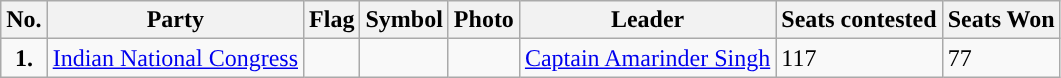<table class="wikitable">
<tr>
<th>No.</th>
<th>Party</th>
<th>Flag</th>
<th>Symbol</th>
<th>Photo</th>
<th>Leader</th>
<th>Seats contested</th>
<th>Seats Won</th>
</tr>
<tr>
<td style="text-align:center; background:"><strong>1.</strong></td>
<td><a href='#'>Indian National Congress</a></td>
<td></td>
<td></td>
<td></td>
<td><a href='#'>Captain Amarinder Singh</a></td>
<td>117</td>
<td>77</td>
</tr>
</table>
